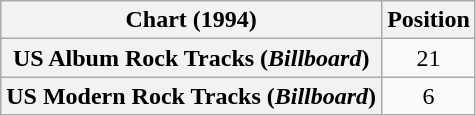<table class="wikitable plainrowheaders" style="text-align:center">
<tr>
<th>Chart (1994)</th>
<th>Position</th>
</tr>
<tr>
<th scope="row">US Album Rock Tracks (<em>Billboard</em>)</th>
<td>21</td>
</tr>
<tr>
<th scope="row">US Modern Rock Tracks (<em>Billboard</em>)</th>
<td>6</td>
</tr>
</table>
